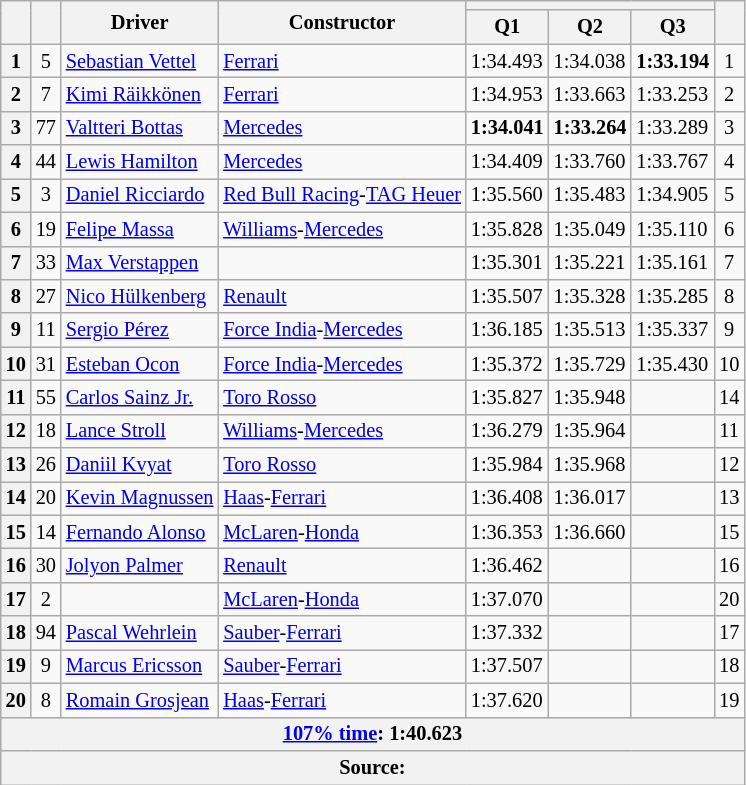<table class="wikitable sortable" style="font-size:85%">
<tr>
<th rowspan=2></th>
<th rowspan=2></th>
<th rowspan=2>Driver</th>
<th rowspan=2>Constructor</th>
<th colspan=3></th>
<th rowspan=2></th>
</tr>
<tr>
<th>Q1</th>
<th>Q2</th>
<th>Q3</th>
</tr>
<tr>
<th>1</th>
<td align="center">5</td>
<td> <a href='#'>Sebastian Vettel</a></td>
<td><a href='#'>Ferrari</a></td>
<td>1:34.493</td>
<td>1:34.038</td>
<td><strong>1:33.194</strong></td>
<td align="center">1</td>
</tr>
<tr>
<th>2</th>
<td align="center">7</td>
<td> <a href='#'>Kimi Räikkönen</a></td>
<td><a href='#'>Ferrari</a></td>
<td>1:34.953</td>
<td>1:33.663</td>
<td>1:33.253</td>
<td align="center">2</td>
</tr>
<tr>
<th>3</th>
<td align="center">77</td>
<td> <a href='#'>Valtteri Bottas</a></td>
<td><a href='#'>Mercedes</a></td>
<td><strong>1:34.041</strong></td>
<td><strong>1:33.264</strong></td>
<td>1:33.289</td>
<td align="center">3</td>
</tr>
<tr>
<th>4</th>
<td align="center">44</td>
<td> <a href='#'>Lewis Hamilton</a></td>
<td><a href='#'>Mercedes</a></td>
<td>1:34.409</td>
<td>1:33.760</td>
<td>1:33.767</td>
<td align="center">4</td>
</tr>
<tr>
<th>5</th>
<td align="center">3</td>
<td> <a href='#'>Daniel Ricciardo</a></td>
<td><a href='#'>Red Bull Racing</a>-<a href='#'>TAG Heuer</a></td>
<td>1:35.560</td>
<td>1:35.483</td>
<td>1:34.905</td>
<td align="center">5</td>
</tr>
<tr>
<th>6</th>
<td align="center">19</td>
<td> <a href='#'>Felipe Massa</a></td>
<td><a href='#'>Williams</a>-<a href='#'>Mercedes</a></td>
<td>1:35.828</td>
<td>1:35.049</td>
<td>1:35.110</td>
<td align="center">6</td>
</tr>
<tr>
<th>7</th>
<td align="center">33</td>
<td> <a href='#'>Max Verstappen</a></td>
<td></td>
<td>1:35.301</td>
<td>1:35.221</td>
<td>1:35.161</td>
<td align="center">7</td>
</tr>
<tr>
<th>8</th>
<td align="center">27</td>
<td> <a href='#'>Nico Hülkenberg</a></td>
<td><a href='#'>Renault</a></td>
<td>1:35.507</td>
<td>1:35.328</td>
<td>1:35.285</td>
<td align="center">8</td>
</tr>
<tr>
<th>9</th>
<td align="center">11</td>
<td> <a href='#'>Sergio Pérez</a></td>
<td><a href='#'>Force India</a>-<a href='#'>Mercedes</a></td>
<td>1:36.185</td>
<td>1:35.513</td>
<td>1:35.337</td>
<td align="center">9</td>
</tr>
<tr>
<th>10</th>
<td align="center">31</td>
<td> <a href='#'>Esteban Ocon</a></td>
<td><a href='#'>Force India</a>-<a href='#'>Mercedes</a></td>
<td>1:35.372</td>
<td>1:35.729</td>
<td>1:35.430</td>
<td align="center">10</td>
</tr>
<tr>
<th>11</th>
<td align="center">55</td>
<td> <a href='#'>Carlos Sainz Jr.</a></td>
<td><a href='#'>Toro Rosso</a></td>
<td>1:35.827</td>
<td>1:35.948</td>
<td></td>
<td align="center">14</td>
</tr>
<tr>
<th>12</th>
<td align="center">18</td>
<td> <a href='#'>Lance Stroll</a></td>
<td><a href='#'>Williams</a>-<a href='#'>Mercedes</a></td>
<td>1:36.279</td>
<td>1:35.964</td>
<td></td>
<td align="center">11</td>
</tr>
<tr>
<th>13</th>
<td align="center">26</td>
<td> <a href='#'>Daniil Kvyat</a></td>
<td><a href='#'>Toro Rosso</a></td>
<td>1:35.984</td>
<td>1:35.968</td>
<td></td>
<td align="center">12</td>
</tr>
<tr>
<th>14</th>
<td align="center">20</td>
<td> <a href='#'>Kevin Magnussen</a></td>
<td><a href='#'>Haas</a>-<a href='#'>Ferrari</a></td>
<td>1:36.408</td>
<td>1:36.017</td>
<td></td>
<td align="center">13</td>
</tr>
<tr>
<th>15</th>
<td align="center">14</td>
<td> <a href='#'>Fernando Alonso</a></td>
<td><a href='#'>McLaren</a>-<a href='#'>Honda</a></td>
<td>1:36.353</td>
<td>1:36.660</td>
<td></td>
<td align="center">15</td>
</tr>
<tr>
<th>16</th>
<td align="center">30</td>
<td> <a href='#'>Jolyon Palmer</a></td>
<td><a href='#'>Renault</a></td>
<td>1:36.462</td>
<td></td>
<td></td>
<td align="center">16</td>
</tr>
<tr>
<th>17</th>
<td align="center">2</td>
<td></td>
<td><a href='#'>McLaren</a>-<a href='#'>Honda</a></td>
<td>1:37.070</td>
<td></td>
<td></td>
<td align="center">20</td>
</tr>
<tr>
<th>18</th>
<td align="center">94</td>
<td> <a href='#'>Pascal Wehrlein</a></td>
<td><a href='#'>Sauber</a>-<a href='#'>Ferrari</a></td>
<td>1:37.332</td>
<td></td>
<td></td>
<td align="center">17</td>
</tr>
<tr>
<th>19</th>
<td align="center">9</td>
<td> <a href='#'>Marcus Ericsson</a></td>
<td><a href='#'>Sauber</a>-<a href='#'>Ferrari</a></td>
<td>1:37.507</td>
<td></td>
<td></td>
<td align="center">18</td>
</tr>
<tr>
<th>20</th>
<td align="center">8</td>
<td> <a href='#'>Romain Grosjean</a></td>
<td><a href='#'>Haas</a>-<a href='#'>Ferrari</a></td>
<td>1:37.620</td>
<td></td>
<td></td>
<td align="center">19</td>
</tr>
<tr>
<th colspan="8"><a href='#'>107% time</a>: 1:40.623</th>
</tr>
<tr>
<th colspan="8">Source:</th>
</tr>
</table>
